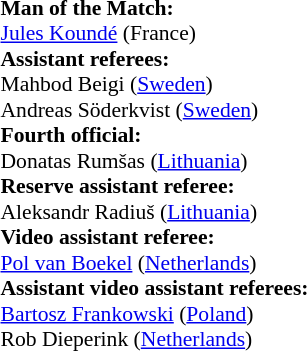<table style="width:50%;font-size:90%">
<tr>
<td><br><strong>Man of the Match:</strong>
<br><a href='#'>Jules Koundé</a> (France)<br><strong>Assistant referees:</strong>
<br>Mahbod Beigi (<a href='#'>Sweden</a>)
<br>Andreas Söderkvist (<a href='#'>Sweden</a>)
<br><strong>Fourth official:</strong>
<br>Donatas Rumšas (<a href='#'>Lithuania</a>)
<br><strong>Reserve assistant referee:</strong>
<br>Aleksandr Radiuš (<a href='#'>Lithuania</a>)
<br><strong>Video assistant referee:</strong>
<br><a href='#'>Pol van Boekel</a> (<a href='#'>Netherlands</a>)
<br><strong>Assistant video assistant referees:</strong>
<br><a href='#'>Bartosz Frankowski</a> (<a href='#'>Poland</a>)
<br>Rob Dieperink (<a href='#'>Netherlands</a>)</td>
</tr>
</table>
